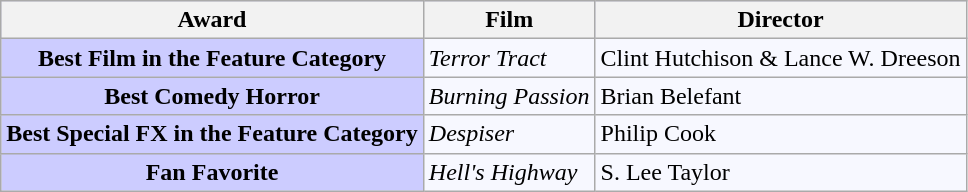<table class="wikitable sortable">
<tr style=background:#ccccff>
<th>Award</th>
<th>Film</th>
<th>Director</th>
</tr>
<tr>
<th style="background: #ccccff;">Best Film in the Feature Category</th>
<td style="background: #f7f8ff; white-space: nowrap;"><em>Terror Tract</em></td>
<td style="background: #f7f8ff; white-space: nowrap;">Clint Hutchison & Lance W. Dreeson</td>
</tr>
<tr>
<th style="background: #ccccff;">Best Comedy Horror</th>
<td style="background: #f7f8ff; white-space: nowrap;"><em>Burning Passion</em></td>
<td style="background: #f7f8ff; white-space: nowrap;">Brian Belefant</td>
</tr>
<tr>
<th style="background: #ccccff;">Best Special FX in the Feature Category</th>
<td style="background: #f7f8ff; white-space: nowrap;"><em>Despiser</em></td>
<td style="background: #f7f8ff; white-space: nowrap;">Philip Cook</td>
</tr>
<tr>
<th style="background: #ccccff;">Fan Favorite</th>
<td style="background: #f7f8ff; white-space: nowrap;"><em>Hell's Highway</em></td>
<td style="background: #f7f8ff; white-space: nowrap;">S. Lee Taylor</td>
</tr>
</table>
